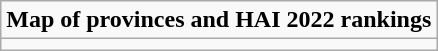<table role= "presentation" class="wikitable mw-collapsible mw-collapsed">
<tr>
<td><strong>Map of provinces and HAI 2022 rankings</strong></td>
</tr>
<tr>
<td></td>
</tr>
</table>
